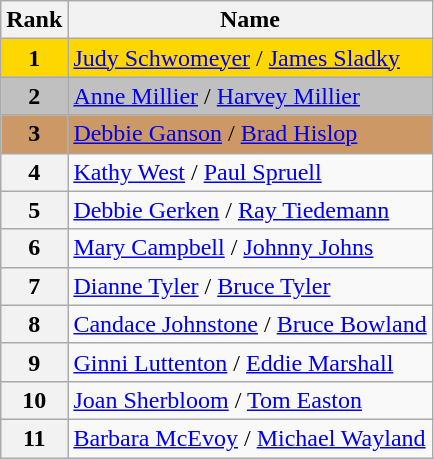<table class="wikitable">
<tr>
<th>Rank</th>
<th>Name</th>
</tr>
<tr bgcolor="gold">
<td align="center"><strong>1</strong></td>
<td><a href='#'>Judy Schwomeyer</a> / <a href='#'>James Sladky</a></td>
</tr>
<tr bgcolor="silver">
<td align="center"><strong>2</strong></td>
<td><a href='#'>Anne Millier</a> / <a href='#'>Harvey Millier</a></td>
</tr>
<tr bgcolor="cc9966">
<td align="center"><strong>3</strong></td>
<td><a href='#'>Debbie Ganson</a> / <a href='#'>Brad Hislop</a></td>
</tr>
<tr>
<th>4</th>
<td><a href='#'>Kathy West</a> / <a href='#'>Paul Spruell</a></td>
</tr>
<tr>
<th>5</th>
<td><a href='#'>Debbie Gerken</a> / <a href='#'>Ray Tiedemann</a></td>
</tr>
<tr>
<th>6</th>
<td><a href='#'>Mary Campbell</a> / <a href='#'>Johnny Johns</a></td>
</tr>
<tr>
<th>7</th>
<td><a href='#'>Dianne Tyler</a> / <a href='#'>Bruce Tyler</a></td>
</tr>
<tr>
<th>8</th>
<td><a href='#'>Candace Johnstone</a> / <a href='#'>Bruce Bowland</a></td>
</tr>
<tr>
<th>9</th>
<td><a href='#'>Ginni Luttenton</a> / <a href='#'>Eddie Marshall</a></td>
</tr>
<tr>
<th>10</th>
<td><a href='#'>Joan Sherbloom</a> / <a href='#'>Tom Easton</a></td>
</tr>
<tr>
<th>11</th>
<td><a href='#'>Barbara McEvoy</a> / <a href='#'>Michael Wayland</a></td>
</tr>
</table>
